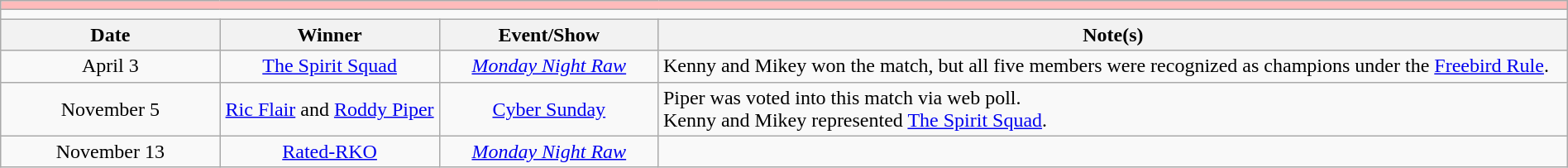<table class="wikitable" style="text-align:center; width:100%;">
<tr style="background:#FBB;">
<td colspan="5"></td>
</tr>
<tr>
<td colspan="5"><strong></strong></td>
</tr>
<tr>
<th width=14%>Date</th>
<th width=14%>Winner</th>
<th width=14%>Event/Show</th>
<th width=58%>Note(s)</th>
</tr>
<tr>
<td>April 3</td>
<td><a href='#'>The Spirit Squad</a><br></td>
<td><em><a href='#'>Monday Night Raw</a></em></td>
<td align=left>Kenny and Mikey won the match, but all five members were recognized as champions under the <a href='#'>Freebird Rule</a>.</td>
</tr>
<tr>
<td>November 5</td>
<td><a href='#'>Ric Flair</a> and <a href='#'>Roddy Piper</a></td>
<td><a href='#'>Cyber Sunday</a></td>
<td align=left>Piper was voted into this match via web poll.<br>Kenny and Mikey represented <a href='#'>The Spirit Squad</a>.</td>
</tr>
<tr>
<td>November 13</td>
<td><a href='#'>Rated-RKO</a><br></td>
<td><em><a href='#'>Monday Night Raw</a></em></td>
<td></td>
</tr>
</table>
